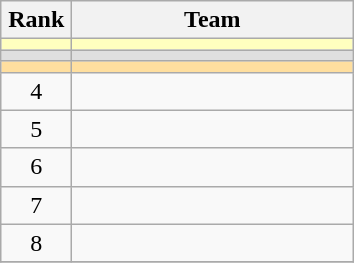<table class="wikitable">
<tr>
<th width=40>Rank</th>
<th width=180>Team</th>
</tr>
<tr bgcolor=#ffffbf>
<td align=center></td>
<td align="left"></td>
</tr>
<tr bgcolor=#dfdfdf>
<td align=center></td>
<td align="left"></td>
</tr>
<tr bgcolor=#ffdf9f>
<td align=center></td>
<td align="left"></td>
</tr>
<tr>
<td align=center>4</td>
<td align="left"></td>
</tr>
<tr>
<td align=center>5</td>
<td align="left"></td>
</tr>
<tr>
<td align=center>6</td>
<td align="left"></td>
</tr>
<tr>
<td align=center>7</td>
<td align="left"></td>
</tr>
<tr>
<td align=center>8</td>
<td align="left"></td>
</tr>
<tr>
</tr>
</table>
